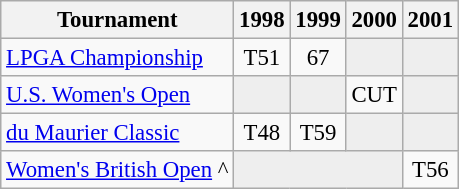<table class="wikitable" style="font-size:95%;text-align:center;">
<tr>
<th>Tournament</th>
<th>1998</th>
<th>1999</th>
<th>2000</th>
<th>2001</th>
</tr>
<tr>
<td align=left><a href='#'>LPGA Championship</a></td>
<td>T51</td>
<td>67</td>
<td style="background:#eeeeee;"></td>
<td style="background:#eeeeee;"></td>
</tr>
<tr>
<td align=left><a href='#'>U.S. Women's Open</a></td>
<td style="background:#eeeeee;"></td>
<td style="background:#eeeeee;"></td>
<td>CUT</td>
<td style="background:#eeeeee;"></td>
</tr>
<tr>
<td align=left><a href='#'>du Maurier Classic</a></td>
<td>T48</td>
<td>T59</td>
<td style="background:#eeeeee;"></td>
<td style="background:#eeeeee;"></td>
</tr>
<tr>
<td align=left><a href='#'>Women's British Open</a> ^</td>
<td style="background:#eeeeee;" colspan=3></td>
<td>T56</td>
</tr>
</table>
